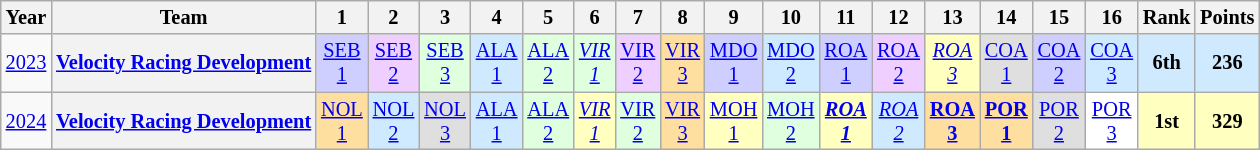<table class="wikitable" style="text-align:center; font-size:85%">
<tr>
<th>Year</th>
<th>Team</th>
<th>1</th>
<th>2</th>
<th>3</th>
<th>4</th>
<th>5</th>
<th>6</th>
<th>7</th>
<th>8</th>
<th>9</th>
<th>10</th>
<th>11</th>
<th>12</th>
<th>13</th>
<th>14</th>
<th>15</th>
<th>16</th>
<th>Rank</th>
<th>Points</th>
</tr>
<tr>
<td><a href='#'>2023</a></td>
<th nowrap><a href='#'>Velocity Racing Development</a></th>
<td style="background:#CFCFFF;"><a href='#'>SEB<br>1</a><br></td>
<td style="background:#EFCFFF;"><a href='#'>SEB<br>2</a><br></td>
<td style="background:#DFFFDF;"><a href='#'>SEB<br>3</a><br></td>
<td style="background:#CFEAFF;"><a href='#'>ALA<br>1</a><br></td>
<td style="background:#DFFFDF;"><a href='#'>ALA<br>2</a><br></td>
<td style="background:#DFFFDF;"><em><a href='#'>VIR<br>1</a></em><br></td>
<td style="background:#EFCFFF;"><a href='#'>VIR<br>2</a><br></td>
<td style="background:#FFDF9F;"><a href='#'>VIR<br>3</a><br></td>
<td style="background:#CFCFFF;"><a href='#'>MDO<br>1</a><br></td>
<td style="background:#CFEAFF;"><a href='#'>MDO<br>2</a><br></td>
<td style="background:#CFCFFF;"><a href='#'>ROA<br>1</a><br></td>
<td style="background:#EFCFFF;"><a href='#'>ROA<br>2</a><br></td>
<td style="background:#FFFFBF;"><em><a href='#'>ROA<br>3</a></em><br></td>
<td style="background:#DFDFDF;"><a href='#'>COA<br>1</a><br></td>
<td style="background:#CFCFFF;"><a href='#'>COA<br>2</a><br></td>
<td style="background:#CFEAFF;"><a href='#'>COA<br>3</a><br></td>
<th style="background:#CFEAFF;">6th</th>
<th style="background:#CFEAFF;">236</th>
</tr>
<tr>
<td><a href='#'>2024</a></td>
<th nowrap><a href='#'>Velocity Racing Development</a></th>
<td style="background:#FFDF9F;"><a href='#'>NOL<br>1</a><br></td>
<td style="background:#CFEAFF;"><a href='#'>NOL<br>2</a><br></td>
<td style="background:#DFDFDF;"><a href='#'>NOL<br>3</a><br></td>
<td style="background:#CFEAFF;"><a href='#'>ALA<br>1</a><br></td>
<td style="background:#DFFFDF;"><a href='#'>ALA<br>2</a><br></td>
<td style="background:#FFFFBF;"><em><a href='#'>VIR<br>1</a></em><br></td>
<td style="background:#DFFFDF;"><a href='#'>VIR<br>2</a><br></td>
<td style="background:#FFDF9F;"><a href='#'>VIR<br>3</a><br></td>
<td style="background:#FFFFBF;"><a href='#'>MOH<br>1</a><br></td>
<td style="background:#DFFFDF;"><a href='#'>MOH<br>2</a><br></td>
<td style="background:#FFFFBF;"><strong><em><a href='#'>ROA<br>1</a></em></strong><br></td>
<td style="background:#CFEAFF;"><em><a href='#'>ROA<br>2</a></em><br></td>
<td style="background:#FFDF9F;"><strong><a href='#'>ROA<br>3</a></strong><br></td>
<td style="background:#FFDF9F;"><strong><a href='#'>POR<br>1</a></strong><br></td>
<td style="background:#DFDFDF;"><a href='#'>POR<br>2</a><br></td>
<td style="background:#FFFFFF;"><a href='#'>POR<br>3</a><br></td>
<th style="background:#FFFFBF;">1st</th>
<th style="background:#FFFFBF;">329</th>
</tr>
</table>
